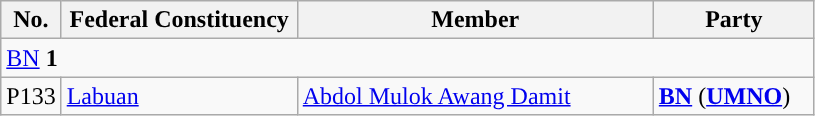<table class="wikitable sortable">
<tr>
<th style="width:30px;">No.</th>
<th style="width:150px;">Federal Constituency</th>
<th style="width:230px;">Member</th>
<th style="width:100px;">Party</th>
</tr>
<tr>
<td colspan="4"><a href='#'>BN</a> <strong>1</strong></td>
</tr>
<tr>
<td>P133</td>
<td><a href='#'>Labuan</a></td>
<td><a href='#'>Abdol Mulok Awang Damit</a></td>
<td><strong><a href='#'>BN</a></strong> (<strong><a href='#'>UMNO</a></strong>)</td>
</tr>
</table>
